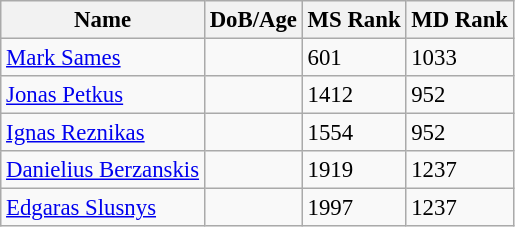<table class="wikitable" style="text-align: left; font-size:95%;">
<tr>
<th>Name</th>
<th>DoB/Age</th>
<th>MS Rank</th>
<th>MD Rank</th>
</tr>
<tr>
<td><a href='#'>Mark Sames</a></td>
<td></td>
<td>601</td>
<td>1033</td>
</tr>
<tr>
<td><a href='#'>Jonas Petkus</a></td>
<td></td>
<td>1412</td>
<td>952</td>
</tr>
<tr>
<td><a href='#'>Ignas Reznikas</a></td>
<td></td>
<td>1554</td>
<td>952</td>
</tr>
<tr>
<td><a href='#'>Danielius Berzanskis</a></td>
<td></td>
<td>1919</td>
<td>1237</td>
</tr>
<tr>
<td><a href='#'>Edgaras Slusnys</a></td>
<td></td>
<td>1997</td>
<td>1237</td>
</tr>
</table>
